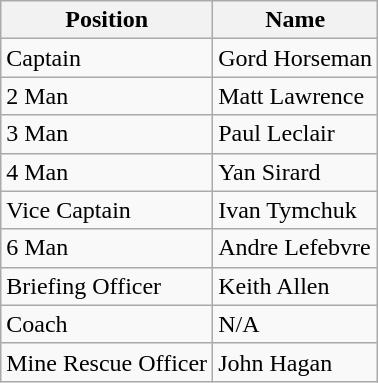<table class="wikitable">
<tr>
<th>Position</th>
<th>Name</th>
</tr>
<tr>
<td>Captain</td>
<td>Gord Horseman</td>
</tr>
<tr>
<td>2 Man</td>
<td>Matt Lawrence</td>
</tr>
<tr>
<td>3 Man</td>
<td>Paul Leclair</td>
</tr>
<tr>
<td>4 Man</td>
<td>Yan Sirard</td>
</tr>
<tr>
<td>Vice Captain</td>
<td>Ivan Tymchuk</td>
</tr>
<tr>
<td>6 Man</td>
<td>Andre Lefebvre</td>
</tr>
<tr>
<td>Briefing Officer</td>
<td>Keith Allen</td>
</tr>
<tr>
<td>Coach</td>
<td>N/A</td>
</tr>
<tr>
<td>Mine Rescue Officer</td>
<td>John Hagan</td>
</tr>
</table>
